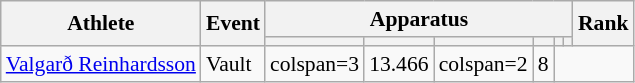<table class="wikitable" style="font-size:90%">
<tr>
<th rowspan=2>Athlete</th>
<th rowspan=2>Event</th>
<th colspan =6>Apparatus</th>
<th rowspan=2>Rank</th>
</tr>
<tr style="font-size:95%">
<th></th>
<th></th>
<th></th>
<th></th>
<th></th>
<th></th>
</tr>
<tr align=center>
<td align=left><a href='#'>Valgarð Reinhardsson</a></td>
<td align=left>Vault</td>
<td>colspan=3</td>
<td>13.466</td>
<td>colspan=2</td>
<td>8</td>
</tr>
</table>
